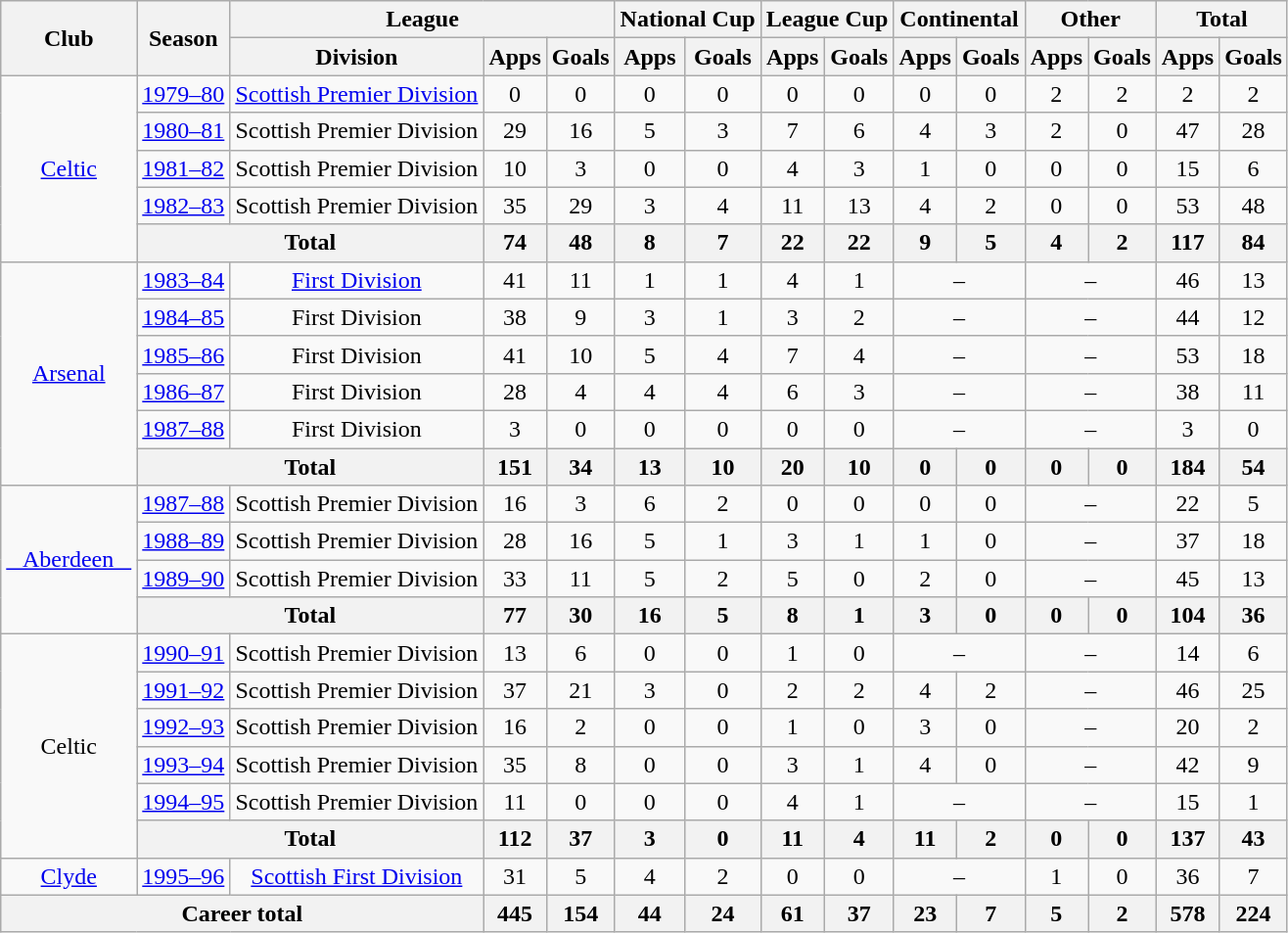<table class="wikitable" style="text-align:center">
<tr>
<th rowspan="2">Club</th>
<th rowspan="2">Season</th>
<th colspan="3">League</th>
<th colspan="2">National Cup</th>
<th colspan="2">League Cup</th>
<th colspan="2">Continental</th>
<th colspan="2">Other</th>
<th colspan="2">Total</th>
</tr>
<tr>
<th>Division</th>
<th>Apps</th>
<th>Goals</th>
<th>Apps</th>
<th>Goals</th>
<th>Apps</th>
<th>Goals</th>
<th>Apps</th>
<th>Goals</th>
<th>Apps</th>
<th>Goals</th>
<th>Apps</th>
<th>Goals</th>
</tr>
<tr>
<td rowspan="5"><a href='#'>Celtic</a></td>
<td><a href='#'>1979–80</a></td>
<td><a href='#'>Scottish Premier Division</a></td>
<td>0</td>
<td>0</td>
<td>0</td>
<td>0</td>
<td>0</td>
<td>0</td>
<td>0</td>
<td>0</td>
<td>2</td>
<td>2</td>
<td>2</td>
<td>2</td>
</tr>
<tr>
<td><a href='#'>1980–81</a></td>
<td>Scottish Premier Division</td>
<td>29</td>
<td>16</td>
<td>5</td>
<td>3</td>
<td>7</td>
<td>6</td>
<td>4</td>
<td>3</td>
<td>2</td>
<td>0</td>
<td>47</td>
<td>28</td>
</tr>
<tr>
<td><a href='#'>1981–82</a></td>
<td>Scottish Premier Division</td>
<td>10</td>
<td>3</td>
<td>0</td>
<td>0</td>
<td>4</td>
<td>3</td>
<td>1</td>
<td>0</td>
<td>0</td>
<td>0</td>
<td>15</td>
<td>6</td>
</tr>
<tr>
<td><a href='#'>1982–83</a></td>
<td>Scottish Premier Division</td>
<td>35</td>
<td>29</td>
<td>3</td>
<td>4</td>
<td>11</td>
<td>13</td>
<td>4</td>
<td>2</td>
<td>0</td>
<td>0</td>
<td>53</td>
<td>48</td>
</tr>
<tr>
<th colspan="2">Total</th>
<th>74</th>
<th>48</th>
<th>8</th>
<th>7</th>
<th>22</th>
<th>22</th>
<th>9</th>
<th>5</th>
<th>4</th>
<th>2</th>
<th>117</th>
<th>84</th>
</tr>
<tr>
<td rowspan="6"><a href='#'>Arsenal</a></td>
<td><a href='#'>1983–84</a></td>
<td><a href='#'>First Division</a></td>
<td>41</td>
<td>11</td>
<td>1</td>
<td>1</td>
<td>4</td>
<td>1</td>
<td colspan="2">–</td>
<td colspan="2">–</td>
<td>46</td>
<td>13</td>
</tr>
<tr>
<td><a href='#'>1984–85</a></td>
<td>First Division</td>
<td>38</td>
<td>9</td>
<td>3</td>
<td>1</td>
<td>3</td>
<td>2</td>
<td colspan="2">–</td>
<td colspan="2">–</td>
<td>44</td>
<td>12</td>
</tr>
<tr>
<td><a href='#'>1985–86</a></td>
<td>First Division</td>
<td>41</td>
<td>10</td>
<td>5</td>
<td>4</td>
<td>7</td>
<td>4</td>
<td colspan="2">–</td>
<td colspan="2">–</td>
<td>53</td>
<td>18</td>
</tr>
<tr>
<td><a href='#'>1986–87</a></td>
<td>First Division</td>
<td>28</td>
<td>4</td>
<td>4</td>
<td>4</td>
<td>6</td>
<td>3</td>
<td colspan="2">–</td>
<td colspan="2">–</td>
<td>38</td>
<td>11</td>
</tr>
<tr>
<td><a href='#'>1987–88</a></td>
<td>First Division</td>
<td>3</td>
<td>0</td>
<td>0</td>
<td>0</td>
<td>0</td>
<td>0</td>
<td colspan="2">–</td>
<td colspan="2">–</td>
<td>3</td>
<td>0</td>
</tr>
<tr>
<th colspan="2">Total</th>
<th>151</th>
<th>34</th>
<th>13</th>
<th>10</th>
<th>20</th>
<th>10</th>
<th>0</th>
<th>0</th>
<th>0</th>
<th>0</th>
<th>184</th>
<th>54</th>
</tr>
<tr>
<td rowspan="4"><a href='#'>   Aberdeen   </a></td>
<td><a href='#'>1987–88</a></td>
<td>Scottish Premier Division</td>
<td>16</td>
<td>3</td>
<td>6</td>
<td>2</td>
<td>0</td>
<td>0</td>
<td>0</td>
<td>0</td>
<td colspan="2">–</td>
<td>22</td>
<td>5</td>
</tr>
<tr>
<td><a href='#'>1988–89</a></td>
<td>Scottish Premier Division</td>
<td>28</td>
<td>16</td>
<td>5</td>
<td>1</td>
<td>3</td>
<td>1</td>
<td>1</td>
<td>0</td>
<td colspan="2">–</td>
<td>37</td>
<td>18</td>
</tr>
<tr>
<td><a href='#'>1989–90</a></td>
<td>Scottish Premier Division</td>
<td>33</td>
<td>11</td>
<td>5</td>
<td>2</td>
<td>5</td>
<td>0</td>
<td>2</td>
<td>0</td>
<td colspan="2">–</td>
<td>45</td>
<td>13</td>
</tr>
<tr>
<th colspan="2">Total</th>
<th>77</th>
<th>30</th>
<th>16</th>
<th>5</th>
<th>8</th>
<th>1</th>
<th>3</th>
<th>0</th>
<th>0</th>
<th>0</th>
<th>104</th>
<th>36</th>
</tr>
<tr>
<td rowspan="6">Celtic</td>
<td><a href='#'>1990–91</a></td>
<td>Scottish Premier Division</td>
<td>13</td>
<td>6</td>
<td>0</td>
<td>0</td>
<td>1</td>
<td>0</td>
<td colspan="2">–</td>
<td colspan="2">–</td>
<td>14</td>
<td>6</td>
</tr>
<tr>
<td><a href='#'>1991–92</a></td>
<td>Scottish Premier Division</td>
<td>37</td>
<td>21</td>
<td>3</td>
<td>0</td>
<td>2</td>
<td>2</td>
<td>4</td>
<td>2</td>
<td colspan="2">–</td>
<td>46</td>
<td>25</td>
</tr>
<tr>
<td><a href='#'>1992–93</a></td>
<td>Scottish Premier Division</td>
<td>16</td>
<td>2</td>
<td>0</td>
<td>0</td>
<td>1</td>
<td>0</td>
<td>3</td>
<td>0</td>
<td colspan="2">–</td>
<td>20</td>
<td>2</td>
</tr>
<tr>
<td><a href='#'>1993–94</a></td>
<td>Scottish Premier Division</td>
<td>35</td>
<td>8</td>
<td>0</td>
<td>0</td>
<td>3</td>
<td>1</td>
<td>4</td>
<td>0</td>
<td colspan="2">–</td>
<td>42</td>
<td>9</td>
</tr>
<tr>
<td><a href='#'>1994–95</a></td>
<td>Scottish Premier Division</td>
<td>11</td>
<td>0</td>
<td>0</td>
<td>0</td>
<td>4</td>
<td>1</td>
<td colspan="2">–</td>
<td colspan="2">–</td>
<td>15</td>
<td>1</td>
</tr>
<tr>
<th colspan="2">Total</th>
<th>112</th>
<th>37</th>
<th>3</th>
<th>0</th>
<th>11</th>
<th>4</th>
<th>11</th>
<th>2</th>
<th>0</th>
<th>0</th>
<th>137</th>
<th>43</th>
</tr>
<tr>
<td><a href='#'>Clyde</a></td>
<td><a href='#'>1995–96</a></td>
<td><a href='#'>Scottish First Division</a></td>
<td>31</td>
<td>5</td>
<td>4</td>
<td>2</td>
<td>0</td>
<td>0</td>
<td colspan="2">–</td>
<td>1</td>
<td>0</td>
<td>36</td>
<td>7</td>
</tr>
<tr>
<th colspan="3">Career total</th>
<th>445</th>
<th>154</th>
<th>44</th>
<th>24</th>
<th>61</th>
<th>37</th>
<th>23</th>
<th>7</th>
<th>5</th>
<th>2</th>
<th>578</th>
<th>224</th>
</tr>
</table>
